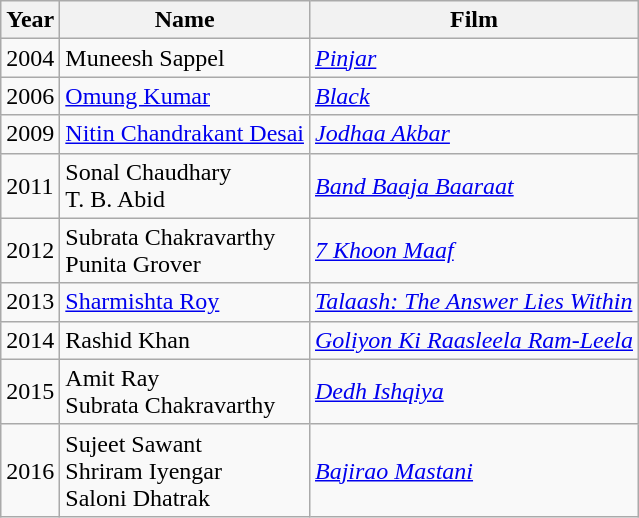<table class="wikitable">
<tr>
<th>Year</th>
<th>Name</th>
<th>Film</th>
</tr>
<tr>
<td>2004</td>
<td>Muneesh Sappel</td>
<td><em><a href='#'>Pinjar</a></em></td>
</tr>
<tr>
<td>2006</td>
<td><a href='#'>Omung Kumar</a></td>
<td><em><a href='#'>Black</a></em></td>
</tr>
<tr>
<td>2009</td>
<td><a href='#'>Nitin Chandrakant Desai</a></td>
<td><em><a href='#'>Jodhaa Akbar</a></em></td>
</tr>
<tr>
<td>2011</td>
<td>Sonal Chaudhary <br> T. B. Abid</td>
<td><em><a href='#'>Band Baaja Baaraat</a></em></td>
</tr>
<tr>
<td>2012</td>
<td>Subrata Chakravarthy <br> Punita Grover</td>
<td><em><a href='#'>7 Khoon Maaf</a></em></td>
</tr>
<tr>
<td>2013</td>
<td><a href='#'>Sharmishta Roy</a></td>
<td><em><a href='#'>Talaash: The Answer Lies Within</a></em></td>
</tr>
<tr>
<td>2014</td>
<td>Rashid Khan</td>
<td><em><a href='#'>Goliyon Ki Raasleela Ram-Leela</a></em></td>
</tr>
<tr>
<td>2015</td>
<td>Amit Ray <br> Subrata Chakravarthy</td>
<td><em><a href='#'>Dedh Ishqiya</a></em></td>
</tr>
<tr>
<td>2016</td>
<td>Sujeet Sawant <br> Shriram Iyengar <br> Saloni Dhatrak</td>
<td><em><a href='#'>Bajirao Mastani</a></em></td>
</tr>
</table>
